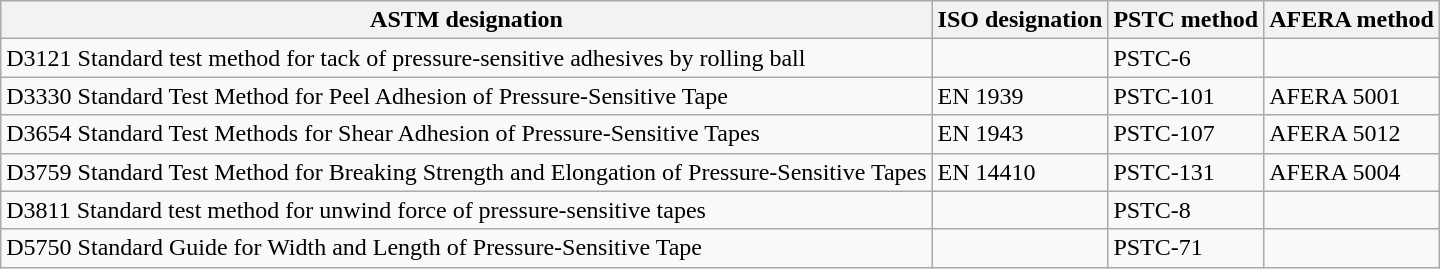<table class="wikitable">
<tr>
<th>ASTM designation</th>
<th>ISO designation</th>
<th>PSTC method</th>
<th>AFERA method</th>
</tr>
<tr>
<td>D3121 Standard test method for tack of pressure-sensitive adhesives by rolling ball</td>
<td></td>
<td>PSTC-6</td>
<td></td>
</tr>
<tr>
<td>D3330 Standard Test Method for Peel Adhesion of Pressure-Sensitive Tape</td>
<td>EN 1939</td>
<td>PSTC-101</td>
<td>AFERA 5001</td>
</tr>
<tr>
<td>D3654 Standard Test Methods for Shear Adhesion of Pressure-Sensitive Tapes</td>
<td>EN 1943</td>
<td>PSTC-107</td>
<td>AFERA 5012</td>
</tr>
<tr>
<td>D3759 Standard Test Method for Breaking Strength and Elongation of Pressure-Sensitive Tapes</td>
<td>EN 14410</td>
<td>PSTC-131</td>
<td>AFERA 5004</td>
</tr>
<tr>
<td>D3811 Standard test method for unwind force of pressure-sensitive tapes</td>
<td></td>
<td>PSTC-8</td>
<td></td>
</tr>
<tr>
<td>D5750 Standard Guide for Width and Length of Pressure-Sensitive Tape</td>
<td></td>
<td>PSTC-71</td>
<td></td>
</tr>
</table>
